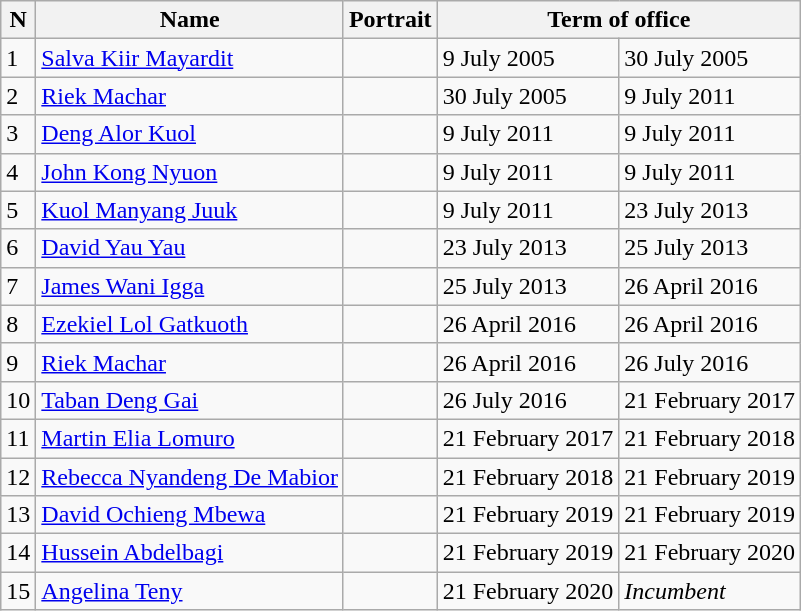<table class="wikitable">
<tr>
<th>N</th>
<th>Name</th>
<th>Portrait</th>
<th colspan="2">Term of office</th>
</tr>
<tr>
<td>1</td>
<td><a href='#'>Salva Kiir Mayardit</a></td>
<td></td>
<td>9 July 2005</td>
<td>30 July 2005</td>
</tr>
<tr>
<td>2</td>
<td><a href='#'>Riek Machar</a></td>
<td></td>
<td>30 July 2005</td>
<td>9 July 2011</td>
</tr>
<tr>
<td>3</td>
<td><a href='#'>Deng Alor Kuol</a></td>
<td></td>
<td>9 July 2011</td>
<td>9 July 2011</td>
</tr>
<tr>
<td>4</td>
<td><a href='#'>John Kong Nyuon</a></td>
<td></td>
<td>9 July 2011</td>
<td>9 July 2011</td>
</tr>
<tr>
<td>5</td>
<td><a href='#'>Kuol Manyang Juuk</a></td>
<td></td>
<td>9 July 2011</td>
<td>23 July 2013</td>
</tr>
<tr>
<td>6</td>
<td><a href='#'>David Yau Yau</a></td>
<td></td>
<td>23 July 2013</td>
<td>25 July 2013</td>
</tr>
<tr>
<td>7</td>
<td><a href='#'>James Wani Igga</a></td>
<td></td>
<td>25 July 2013</td>
<td>26 April 2016</td>
</tr>
<tr>
<td>8</td>
<td><a href='#'>Ezekiel Lol Gatkuoth</a></td>
<td></td>
<td>26 April 2016</td>
<td>26 April 2016</td>
</tr>
<tr>
<td>9</td>
<td><a href='#'>Riek Machar</a></td>
<td></td>
<td>26 April 2016</td>
<td>26 July 2016</td>
</tr>
<tr>
<td>10</td>
<td><a href='#'>Taban Deng Gai</a></td>
<td></td>
<td>26 July 2016</td>
<td>21 February 2017</td>
</tr>
<tr>
<td>11</td>
<td><a href='#'>Martin Elia Lomuro</a></td>
<td></td>
<td>21 February 2017</td>
<td>21 February 2018</td>
</tr>
<tr>
<td>12</td>
<td><a href='#'>Rebecca Nyandeng De Mabior</a></td>
<td></td>
<td>21 February 2018</td>
<td>21 February 2019</td>
</tr>
<tr>
<td>13</td>
<td><a href='#'>David Ochieng Mbewa</a></td>
<td></td>
<td>21 February 2019</td>
<td>21 February 2019</td>
</tr>
<tr>
<td>14</td>
<td><a href='#'>Hussein Abdelbagi</a></td>
<td></td>
<td>21 February 2019</td>
<td>21 February 2020</td>
</tr>
<tr>
<td>15</td>
<td><a href='#'>Angelina Teny</a></td>
<td></td>
<td>21 February 2020</td>
<td><em>Incumbent</em></td>
</tr>
</table>
